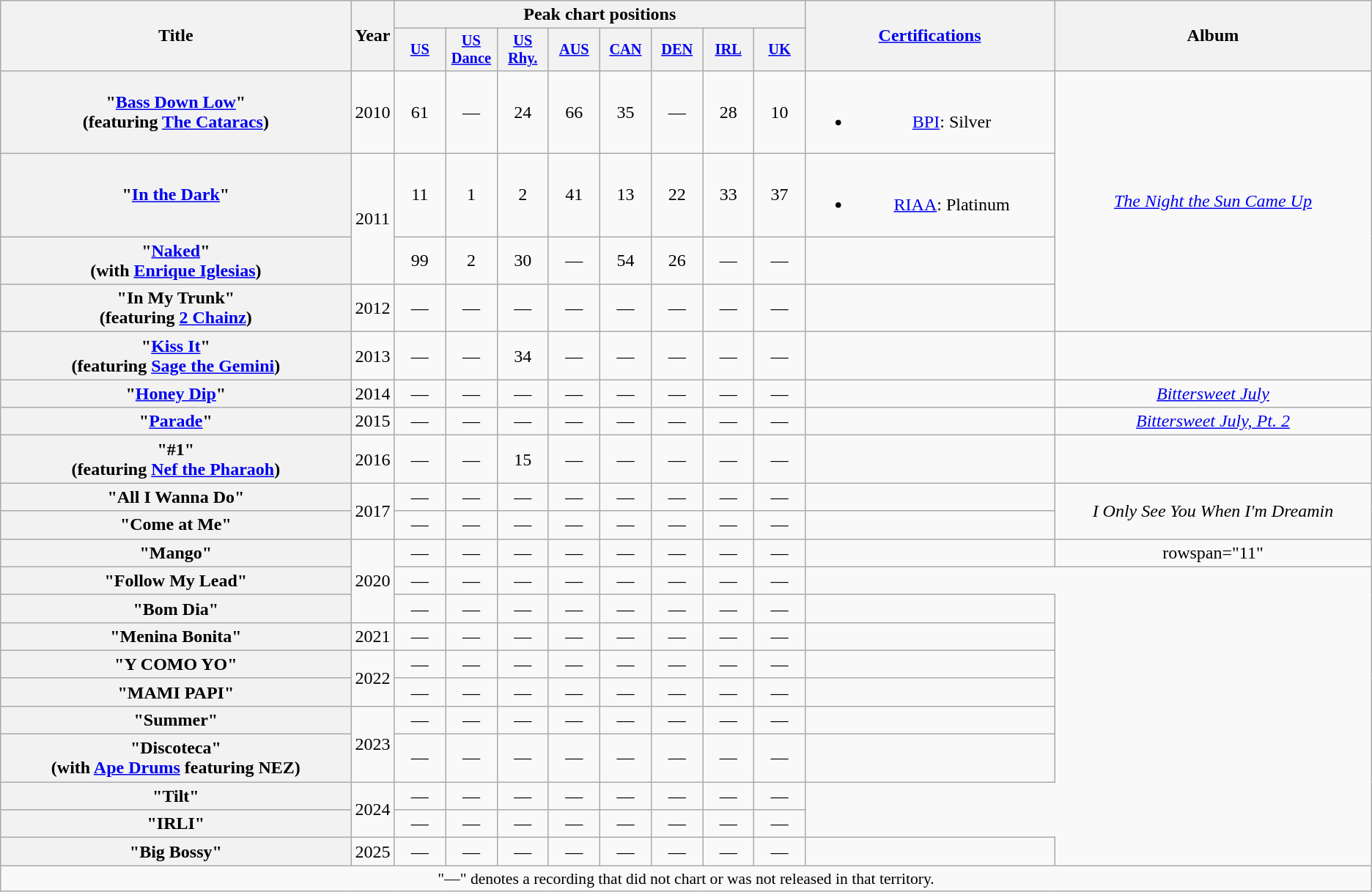<table class="wikitable plainrowheaders" style="text-align:center;" border="1">
<tr>
<th rowspan="2" scope="col" style="width:20em;">Title</th>
<th rowspan="2" scope="col" style="width:1em;">Year</th>
<th colspan="8" scope="col">Peak chart positions</th>
<th rowspan="2" scope="col" style="width:14em;"><a href='#'>Certifications</a></th>
<th rowspan="2" scope="col" style="width:18em;">Album</th>
</tr>
<tr>
<th scope="col" style="width:3em;font-size:85%;"><a href='#'>US</a><br></th>
<th scope="col" style="width:3em;font-size:85%;"><a href='#'>US<br>Dance</a><br></th>
<th scope="col" style="width:3em;font-size:85%;"><a href='#'>US<br>Rhy.</a><br></th>
<th scope="col" style="width:3em;font-size:85%;"><a href='#'>AUS</a><br></th>
<th scope="col" style="width:3em;font-size:85%;"><a href='#'>CAN</a><br></th>
<th scope="col" style="width:3em;font-size:85%;"><a href='#'>DEN</a><br></th>
<th scope="col" style="width:3em;font-size:85%;"><a href='#'>IRL</a><br></th>
<th scope="col" style="width:3em;font-size:85%;"><a href='#'>UK</a><br></th>
</tr>
<tr>
<th scope="row">"<a href='#'>Bass Down Low</a>"<br><span>(featuring <a href='#'>The Cataracs</a>)</span></th>
<td>2010</td>
<td>61</td>
<td>—</td>
<td>24</td>
<td>66</td>
<td>35</td>
<td>—</td>
<td>28</td>
<td>10</td>
<td><br><ul><li><a href='#'>BPI</a>: Silver</li></ul></td>
<td rowspan="4"><em><a href='#'>The Night the Sun Came Up</a></em></td>
</tr>
<tr>
<th scope="row">"<a href='#'>In the Dark</a>"</th>
<td rowspan="2">2011</td>
<td>11</td>
<td>1</td>
<td>2</td>
<td>41</td>
<td>13</td>
<td>22</td>
<td>33</td>
<td>37</td>
<td><br><ul><li><a href='#'>RIAA</a>: Platinum</li></ul></td>
</tr>
<tr>
<th scope="row">"<a href='#'>Naked</a>"<br><span>(with <a href='#'>Enrique Iglesias</a>)</span></th>
<td>99</td>
<td>2</td>
<td>30</td>
<td>—</td>
<td>54</td>
<td>26</td>
<td>—</td>
<td>—</td>
<td></td>
</tr>
<tr>
<th scope="row">"In My Trunk"<br><span>(featuring <a href='#'>2 Chainz</a>)</span></th>
<td>2012</td>
<td>—</td>
<td>—</td>
<td>—</td>
<td>—</td>
<td>—</td>
<td>—</td>
<td>—</td>
<td>—</td>
<td></td>
</tr>
<tr>
<th scope="row">"<a href='#'>Kiss It</a>"<br><span>(featuring <a href='#'>Sage the Gemini</a>)</span></th>
<td>2013</td>
<td>—</td>
<td>—</td>
<td>34</td>
<td>—</td>
<td>—</td>
<td>—</td>
<td>—</td>
<td>—</td>
<td></td>
<td></td>
</tr>
<tr>
<th scope="row">"<a href='#'>Honey Dip</a>"</th>
<td>2014</td>
<td>—</td>
<td>—</td>
<td>—</td>
<td>—</td>
<td>—</td>
<td>—</td>
<td>—</td>
<td>—</td>
<td></td>
<td><em><a href='#'>Bittersweet July</a></em></td>
</tr>
<tr>
<th scope="row">"<a href='#'>Parade</a>"</th>
<td>2015</td>
<td>—</td>
<td>—</td>
<td>—</td>
<td>—</td>
<td>—</td>
<td>—</td>
<td>—</td>
<td>—</td>
<td></td>
<td><em><a href='#'>Bittersweet July, Pt. 2</a></em></td>
</tr>
<tr>
<th scope="row">"#1"<br><span>(featuring <a href='#'>Nef the Pharaoh</a>)</span></th>
<td>2016</td>
<td>—</td>
<td>—</td>
<td>15</td>
<td>—</td>
<td>—</td>
<td>—</td>
<td>—</td>
<td>—</td>
<td></td>
<td></td>
</tr>
<tr>
<th scope="row">"All I Wanna Do"</th>
<td rowspan="2">2017</td>
<td>—</td>
<td>—</td>
<td>—</td>
<td>—</td>
<td>—</td>
<td>—</td>
<td>—</td>
<td>—</td>
<td></td>
<td rowspan="2"><em>I Only See You When I'm Dreamin<strong></td>
</tr>
<tr>
<th scope="row">"Come at Me"</th>
<td>—</td>
<td>—</td>
<td>—</td>
<td>—</td>
<td>—</td>
<td>—</td>
<td>—</td>
<td>—</td>
</tr>
<tr>
<th scope="row">"Mango"</th>
<td rowspan="3">2020</td>
<td>—</td>
<td>—</td>
<td>—</td>
<td>—</td>
<td>—</td>
<td>—</td>
<td>—</td>
<td>—</td>
<td></td>
<td>rowspan="11" </td>
</tr>
<tr>
<th scope="row">"Follow My Lead"</th>
<td>—</td>
<td>—</td>
<td>—</td>
<td>—</td>
<td>—</td>
<td>—</td>
<td>—</td>
<td>—</td>
</tr>
<tr>
<th scope="row">"Bom Dia"</th>
<td>—</td>
<td>—</td>
<td>—</td>
<td>—</td>
<td>—</td>
<td>—</td>
<td>—</td>
<td>—</td>
<td></td>
</tr>
<tr>
<th scope="row">"Menina Bonita"</th>
<td>2021</td>
<td>—</td>
<td>—</td>
<td>—</td>
<td>—</td>
<td>—</td>
<td>—</td>
<td>—</td>
<td>—</td>
<td></td>
</tr>
<tr>
<th scope="row">"Y COMO YO"</th>
<td rowspan="2">2022</td>
<td>—</td>
<td>—</td>
<td>—</td>
<td>—</td>
<td>—</td>
<td>—</td>
<td>—</td>
<td>—</td>
<td></td>
</tr>
<tr>
<th scope="row">"MAMI PAPI"</th>
<td>—</td>
<td>—</td>
<td>—</td>
<td>—</td>
<td>—</td>
<td>—</td>
<td>—</td>
<td>—</td>
<td></td>
</tr>
<tr>
<th scope="row">"Summer"</th>
<td rowspan="2">2023</td>
<td>—</td>
<td>—</td>
<td>—</td>
<td>—</td>
<td>—</td>
<td>—</td>
<td>—</td>
<td>—</td>
<td></td>
</tr>
<tr>
<th scope="row">"Discoteca"<br><span>(with <a href='#'>Ape Drums</a> featuring NEZ)</span></th>
<td>—</td>
<td>—</td>
<td>—</td>
<td>—</td>
<td>—</td>
<td>—</td>
<td>—</td>
<td>—</td>
<td></td>
</tr>
<tr>
<th scope="row">"Tilt"</th>
<td rowspan="2">2024</td>
<td>—</td>
<td>—</td>
<td>—</td>
<td>—</td>
<td>—</td>
<td>—</td>
<td>—</td>
<td>—</td>
</tr>
<tr>
<th scope="row">"IRLI"</th>
<td>—</td>
<td>—</td>
<td>—</td>
<td>—</td>
<td>—</td>
<td>—</td>
<td>—</td>
<td>—</td>
</tr>
<tr>
<th scope="row">"Big Bossy"</th>
<td>2025</td>
<td>—</td>
<td>—</td>
<td>—</td>
<td>—</td>
<td>—</td>
<td>—</td>
<td>—</td>
<td>—</td>
<td></td>
</tr>
<tr>
<td colspan="13" style="font-size:90%">"—" denotes a recording that did not chart or was not released in that territory.</td>
</tr>
</table>
